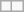<table class=wikitable>
<tr>
<td></td>
<td></td>
</tr>
</table>
